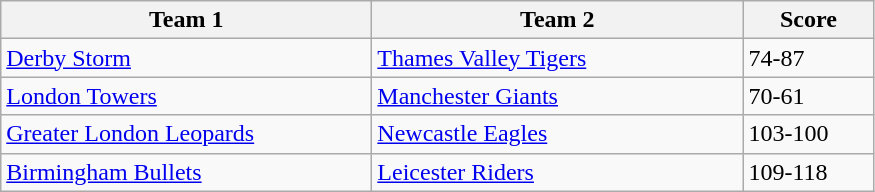<table class="wikitable" style="font-size: 100%">
<tr>
<th width=240>Team 1</th>
<th width=240>Team 2</th>
<th width=80>Score</th>
</tr>
<tr>
<td><a href='#'>Derby Storm</a></td>
<td><a href='#'>Thames Valley Tigers</a></td>
<td>74-87</td>
</tr>
<tr>
<td><a href='#'>London Towers</a></td>
<td><a href='#'>Manchester Giants</a></td>
<td>70-61</td>
</tr>
<tr>
<td><a href='#'>Greater London Leopards</a></td>
<td><a href='#'>Newcastle Eagles</a></td>
<td>103-100</td>
</tr>
<tr>
<td><a href='#'>Birmingham Bullets</a></td>
<td><a href='#'>Leicester Riders</a></td>
<td>109-118</td>
</tr>
</table>
